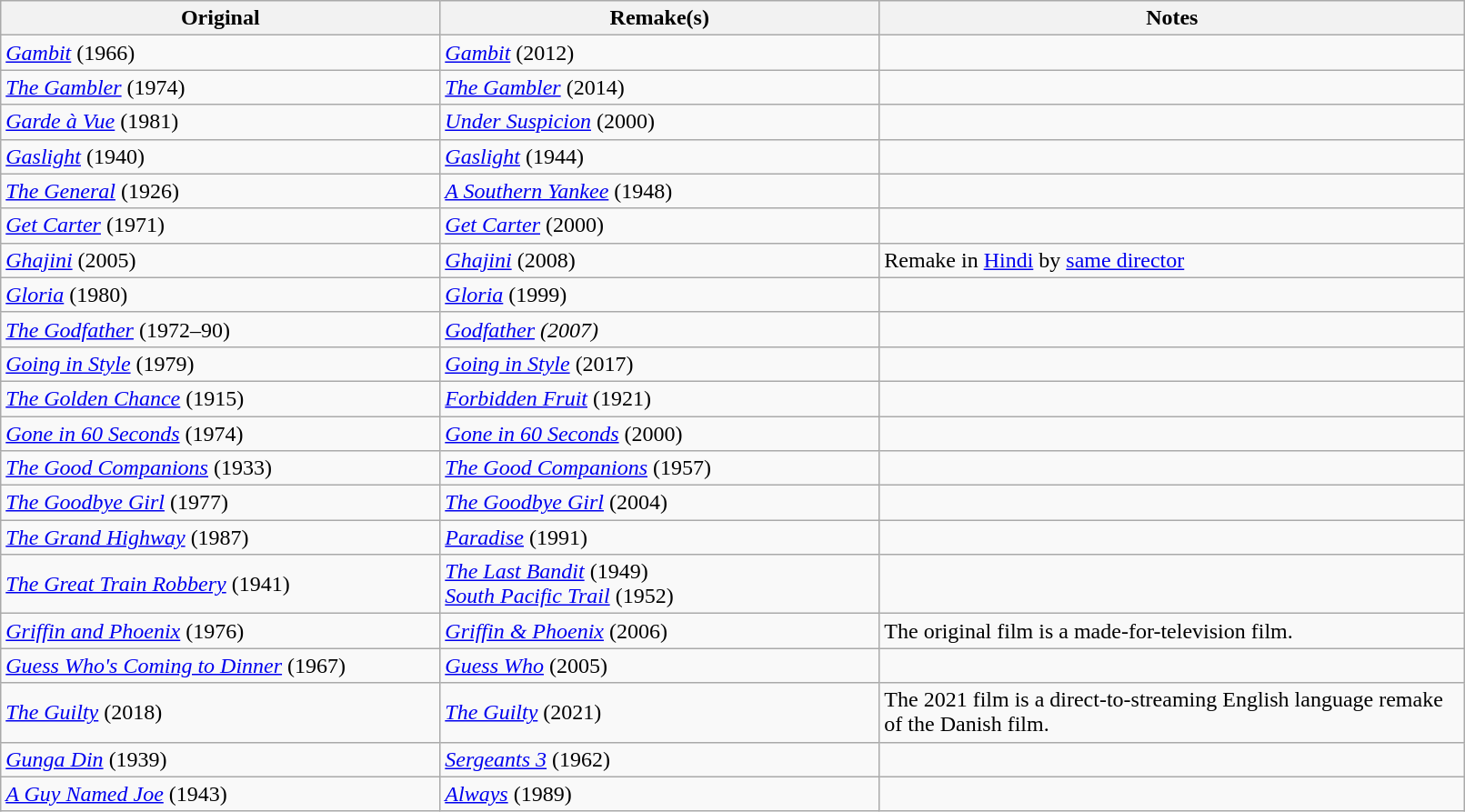<table class="wikitable" style="width:85%">
<tr>
<th style="width:30%">Original</th>
<th style="width:30%">Remake(s)</th>
<th>Notes</th>
</tr>
<tr>
<td><em><a href='#'>Gambit</a></em> (1966)</td>
<td><em><a href='#'>Gambit</a></em> (2012)</td>
<td></td>
</tr>
<tr>
<td><em><a href='#'>The Gambler</a></em> (1974)</td>
<td><em><a href='#'>The Gambler</a></em> (2014)</td>
<td></td>
</tr>
<tr>
<td><em><a href='#'>Garde à Vue</a></em> (1981)</td>
<td><em><a href='#'>Under Suspicion</a></em> (2000)</td>
<td></td>
</tr>
<tr>
<td><em><a href='#'>Gaslight</a></em> (1940)</td>
<td><em><a href='#'>Gaslight</a></em> (1944)</td>
<td></td>
</tr>
<tr>
<td><em><a href='#'>The General</a></em> (1926)</td>
<td><em><a href='#'>A Southern Yankee</a></em> (1948)</td>
<td></td>
</tr>
<tr>
<td><em><a href='#'>Get Carter</a></em> (1971)</td>
<td><em><a href='#'>Get Carter</a></em> (2000)</td>
<td></td>
</tr>
<tr>
<td><a href='#'><em>Ghajini</em></a> (2005)</td>
<td><a href='#'><em>Ghajini</em></a> (2008)</td>
<td>Remake in <a href='#'>Hindi</a> by <a href='#'>same director</a></td>
</tr>
<tr>
<td><em><a href='#'>Gloria</a></em> (1980)</td>
<td><em><a href='#'>Gloria</a></em> (1999)</td>
<td></td>
</tr>
<tr>
<td><a href='#'><em>The Godfather</em></a> (1972–90)</td>
<td><em><a href='#'>Godfather</a> (2007)</em></td>
<td></td>
</tr>
<tr>
<td><em><a href='#'>Going in Style</a></em> (1979)</td>
<td><em><a href='#'>Going in Style</a></em> (2017)</td>
<td></td>
</tr>
<tr>
<td><em><a href='#'>The Golden Chance</a></em> (1915)</td>
<td><em><a href='#'>Forbidden Fruit</a></em> (1921)</td>
<td></td>
</tr>
<tr>
<td><em><a href='#'>Gone in 60 Seconds</a></em> (1974)</td>
<td><em><a href='#'>Gone in 60 Seconds</a></em> (2000)</td>
<td></td>
</tr>
<tr>
<td><em><a href='#'>The Good Companions</a></em> (1933)</td>
<td><em><a href='#'>The Good Companions</a></em> (1957)</td>
<td></td>
</tr>
<tr>
<td><em><a href='#'>The Goodbye Girl</a></em> (1977)</td>
<td><em><a href='#'>The Goodbye Girl</a></em> (2004)</td>
<td></td>
</tr>
<tr>
<td><em><a href='#'>The Grand Highway</a></em> (1987)</td>
<td><em><a href='#'>Paradise</a></em> (1991)</td>
<td></td>
</tr>
<tr>
<td><em><a href='#'>The Great Train Robbery</a></em> (1941)</td>
<td><em><a href='#'>The Last Bandit</a></em> (1949)<br><em><a href='#'>South Pacific Trail</a></em> (1952)</td>
<td></td>
</tr>
<tr>
<td><em><a href='#'>Griffin and Phoenix</a></em> (1976)</td>
<td><em><a href='#'>Griffin & Phoenix</a></em> (2006)</td>
<td>The original film is a made-for-television film.</td>
</tr>
<tr>
<td><em><a href='#'>Guess Who's Coming to Dinner</a></em> (1967)</td>
<td><em><a href='#'>Guess Who</a></em> (2005)</td>
<td></td>
</tr>
<tr>
<td><em><a href='#'>The Guilty</a></em> (2018)</td>
<td><em><a href='#'>The Guilty</a></em> (2021)</td>
<td>The 2021 film is a direct-to-streaming English language remake of the Danish film.</td>
</tr>
<tr>
<td><em><a href='#'>Gunga Din</a></em> (1939)</td>
<td><em><a href='#'>Sergeants 3</a></em> (1962)</td>
<td></td>
</tr>
<tr>
<td><em><a href='#'>A Guy Named Joe</a></em> (1943)</td>
<td><em><a href='#'>Always</a></em> (1989)</td>
<td></td>
</tr>
</table>
